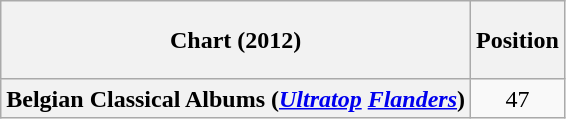<table class="wikitable sortable plainrowheaders">
<tr>
<th scope="col" height=45>Chart (2012)</th>
<th scope="col">Position</th>
</tr>
<tr>
<th scope="row">Belgian Classical Albums (<em><a href='#'>Ultratop</a> <a href='#'>Flanders</a></em>)</th>
<td style="text-align:center;">47</td>
</tr>
</table>
